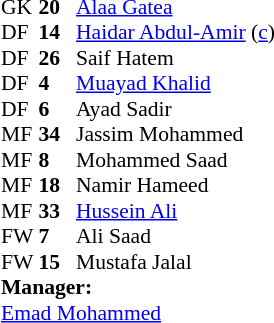<table style="font-size: 90%" cellspacing="0" cellpadding="0" align="center">
<tr>
<td colspan="4"></td>
</tr>
<tr>
<th width="25"></th>
<th width="25"></th>
</tr>
<tr>
<td>GK</td>
<td><strong>20</strong></td>
<td> <a href='#'>Alaa Gatea</a></td>
</tr>
<tr>
<td>DF</td>
<td><strong>14</strong></td>
<td> <a href='#'>Haidar Abdul-Amir</a> (<a href='#'>c</a>)</td>
</tr>
<tr>
<td>DF</td>
<td><strong>26</strong></td>
<td> Saif Hatem</td>
</tr>
<tr>
<td>DF</td>
<td><strong>4</strong></td>
<td> <a href='#'>Muayad Khalid</a></td>
</tr>
<tr>
<td>DF</td>
<td><strong>6</strong></td>
<td> Ayad Sadir</td>
</tr>
<tr>
<td>MF</td>
<td><strong>34</strong></td>
<td> Jassim Mohammed</td>
</tr>
<tr>
<td>MF</td>
<td><strong>8</strong></td>
<td> Mohammed Saad</td>
</tr>
<tr>
<td>MF</td>
<td><strong>18</strong></td>
<td> Namir Hameed</td>
</tr>
<tr>
<td>MF</td>
<td><strong>33</strong></td>
<td> <a href='#'>Hussein Ali</a></td>
</tr>
<tr>
<td>FW</td>
<td><strong>7</strong></td>
<td> Ali Saad</td>
</tr>
<tr>
<td>FW</td>
<td><strong>15</strong></td>
<td> Mustafa Jalal</td>
</tr>
<tr>
<td colspan=4><strong>Manager:</strong></td>
</tr>
<tr>
<td colspan="4"> <a href='#'>Emad Mohammed</a></td>
</tr>
</table>
